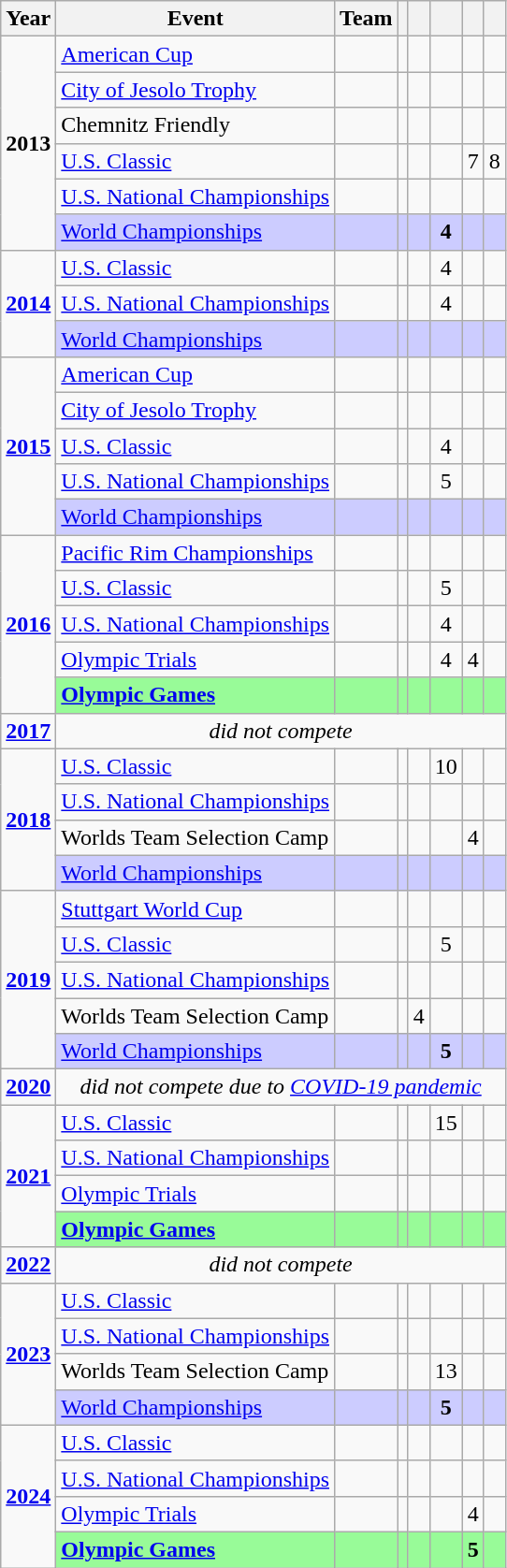<table class="wikitable" style="text-align:center;">
<tr>
<th scope="col" align=center>Year</th>
<th scope="col" align=center>Event</th>
<th scope="col">Team</th>
<th scope="col"></th>
<th scope="col"><a href='#'></a></th>
<th scope="col"><a href='#'></a></th>
<th scope="col"><a href='#'></a></th>
<th scope="col"><a href='#'></a></th>
</tr>
<tr>
<td rowspan="6"><strong>2013</strong></td>
<td scope="row" align=left><a href='#'>American Cup</a></td>
<td></td>
<td></td>
<td></td>
<td></td>
<td></td>
<td></td>
</tr>
<tr>
<td scope="row" align=left><a href='#'>City of Jesolo Trophy</a></td>
<td></td>
<td></td>
<td></td>
<td></td>
<td></td>
<td></td>
</tr>
<tr>
<td scope="row" align=left>Chemnitz Friendly</td>
<td></td>
<td></td>
<td></td>
<td></td>
<td></td>
<td></td>
</tr>
<tr>
<td scope="row" align=left><a href='#'>U.S. Classic</a></td>
<td></td>
<td></td>
<td></td>
<td></td>
<td>7</td>
<td>8</td>
</tr>
<tr>
<td scope="row" align=left><a href='#'>U.S. National Championships</a></td>
<td></td>
<td></td>
<td></td>
<td></td>
<td></td>
<td></td>
</tr>
<tr style="background:#ccf;">
<td scope="row" align=left><a href='#'>World Championships</a></td>
<td></td>
<td></td>
<td></td>
<td><strong>4</strong></td>
<td></td>
<td></td>
</tr>
<tr>
<td scope="row" rowspan="3"><strong><a href='#'>2014</a></strong></td>
<td align=left><a href='#'>U.S. Classic</a></td>
<td></td>
<td></td>
<td></td>
<td>4</td>
<td></td>
<td></td>
</tr>
<tr>
<td scope="row" align=left><a href='#'>U.S. National Championships</a></td>
<td></td>
<td></td>
<td></td>
<td>4</td>
<td></td>
<td></td>
</tr>
<tr style="background:#ccf;">
<td scope="row" align=left><a href='#'>World Championships</a></td>
<td></td>
<td></td>
<td></td>
<td></td>
<td></td>
<td></td>
</tr>
<tr>
<td rowspan="5"><strong><a href='#'>2015</a></strong></td>
<td scope="row" align=left><a href='#'>American Cup</a></td>
<td></td>
<td></td>
<td></td>
<td></td>
<td></td>
<td></td>
</tr>
<tr>
<td scope="row" align=left><a href='#'>City of Jesolo Trophy</a></td>
<td></td>
<td></td>
<td></td>
<td></td>
<td></td>
<td></td>
</tr>
<tr>
<td scope="row" align=left><a href='#'>U.S. Classic</a></td>
<td></td>
<td></td>
<td></td>
<td>4</td>
<td></td>
<td></td>
</tr>
<tr>
<td scope="row" align=left><a href='#'>U.S. National Championships</a></td>
<td></td>
<td></td>
<td></td>
<td>5</td>
<td></td>
<td></td>
</tr>
<tr style="background:#ccf;">
<td scope="row" align=left><a href='#'>World Championships</a></td>
<td></td>
<td></td>
<td></td>
<td></td>
<td></td>
<td></td>
</tr>
<tr>
<td rowspan="5"><strong><a href='#'>2016</a></strong></td>
<td scope="row" align=left><a href='#'>Pacific Rim Championships</a></td>
<td></td>
<td></td>
<td></td>
<td></td>
<td></td>
<td></td>
</tr>
<tr>
<td scope="row" align=left><a href='#'>U.S. Classic</a></td>
<td></td>
<td></td>
<td></td>
<td>5</td>
<td></td>
<td></td>
</tr>
<tr>
<td scope="row" align=left><a href='#'>U.S. National Championships</a></td>
<td></td>
<td></td>
<td></td>
<td>4</td>
<td></td>
<td></td>
</tr>
<tr>
<td scope="row" align=left><a href='#'>Olympic Trials</a></td>
<td></td>
<td></td>
<td></td>
<td>4</td>
<td>4</td>
<td></td>
</tr>
<tr style="background:#98fb98;">
<td scope="row" align=left><strong><a href='#'>Olympic Games</a></strong></td>
<td></td>
<td></td>
<td></td>
<td></td>
<td></td>
<td></td>
</tr>
<tr>
<td><strong><a href='#'>2017</a></strong></td>
<td colspan=7><em>did not compete</em></td>
</tr>
<tr>
<td rowspan=4><strong><a href='#'>2018</a></strong></td>
<td scope="row" align=left><a href='#'>U.S. Classic</a></td>
<td></td>
<td></td>
<td></td>
<td>10</td>
<td></td>
<td></td>
</tr>
<tr>
<td scope="row" align=left><a href='#'>U.S. National Championships</a></td>
<td></td>
<td></td>
<td></td>
<td></td>
<td></td>
<td></td>
</tr>
<tr>
<td scope="row" align=left>Worlds Team Selection Camp</td>
<td></td>
<td></td>
<td></td>
<td></td>
<td>4</td>
<td></td>
</tr>
<tr style="background:#ccf;">
<td scope="row" align=left><a href='#'>World Championships</a></td>
<td></td>
<td></td>
<td></td>
<td></td>
<td></td>
<td></td>
</tr>
<tr>
<td rowspan="5"><strong><a href='#'>2019</a></strong></td>
<td scope="row" align=left><a href='#'>Stuttgart World Cup</a></td>
<td></td>
<td></td>
<td></td>
<td></td>
<td></td>
<td></td>
</tr>
<tr>
<td scope="row" align=left><a href='#'>U.S. Classic</a></td>
<td></td>
<td></td>
<td></td>
<td>5</td>
<td></td>
<td></td>
</tr>
<tr>
<td scope="row" align=left><a href='#'>U.S. National Championships</a></td>
<td></td>
<td></td>
<td></td>
<td></td>
<td></td>
<td></td>
</tr>
<tr>
<td scope="row" align=left>Worlds Team Selection Camp</td>
<td></td>
<td></td>
<td>4</td>
<td></td>
<td></td>
</tr>
<tr style="background:#ccf;">
<td scope="row" align=left><a href='#'>World Championships</a></td>
<td></td>
<td></td>
<td></td>
<td><strong>5</strong></td>
<td></td>
<td></td>
</tr>
<tr>
<td><strong><a href='#'>2020</a></strong></td>
<td colspan=7><em>did not compete due to <a href='#'>COVID-19 pandemic</a></em></td>
</tr>
<tr>
<td rowspan="4"><strong><a href='#'>2021</a></strong></td>
<td scope="row" align=left><a href='#'>U.S. Classic</a></td>
<td></td>
<td></td>
<td></td>
<td>15</td>
<td></td>
<td></td>
</tr>
<tr>
<td scope="row" align=left><a href='#'>U.S. National Championships</a></td>
<td></td>
<td></td>
<td></td>
<td></td>
<td></td>
<td></td>
</tr>
<tr>
<td scope="row" align=left><a href='#'>Olympic Trials</a></td>
<td></td>
<td></td>
<td></td>
<td></td>
<td></td>
<td></td>
</tr>
<tr style="background:#98fb98;">
<td scope="row" align=left><strong><a href='#'>Olympic Games</a></strong></td>
<td></td>
<td></td>
<td></td>
<td></td>
<td></td>
<td></td>
</tr>
<tr>
<td><strong><a href='#'>2022</a></strong></td>
<td colspan=7><em>did not compete</em></td>
</tr>
<tr>
<td rowspan="4"><strong><a href='#'>2023</a></strong></td>
<td scope="row" align=left><a href='#'>U.S. Classic</a></td>
<td></td>
<td></td>
<td></td>
<td></td>
<td></td>
<td></td>
</tr>
<tr>
<td scope="row" align=left><a href='#'>U.S. National Championships</a></td>
<td></td>
<td></td>
<td></td>
<td></td>
<td></td>
<td></td>
</tr>
<tr>
<td scope="row" align=left>Worlds Team Selection Camp</td>
<td></td>
<td></td>
<td></td>
<td>13</td>
<td></td>
<td></td>
</tr>
<tr bgcolor=#CCCCFF>
<td scope="row" align=left><a href='#'>World Championships</a></td>
<td></td>
<td></td>
<td></td>
<td><strong>5</strong></td>
<td></td>
<td></td>
</tr>
<tr>
<td rowspan="4"><strong><a href='#'>2024</a></strong></td>
<td scope="row" align=left><a href='#'>U.S. Classic</a></td>
<td></td>
<td></td>
<td></td>
<td></td>
<td></td>
<td></td>
</tr>
<tr>
<td scope="row" align=left><a href='#'>U.S. National Championships</a></td>
<td></td>
<td></td>
<td></td>
<td></td>
<td></td>
<td></td>
</tr>
<tr>
<td scope="row" align=left><a href='#'>Olympic Trials</a></td>
<td></td>
<td></td>
<td></td>
<td></td>
<td>4</td>
<td></td>
</tr>
<tr bgcolor=98FB98>
<td scope="row" align=left><strong><a href='#'>Olympic Games</a></strong></td>
<td></td>
<td></td>
<td></td>
<td></td>
<td><strong>5</strong></td>
<td></td>
</tr>
</table>
